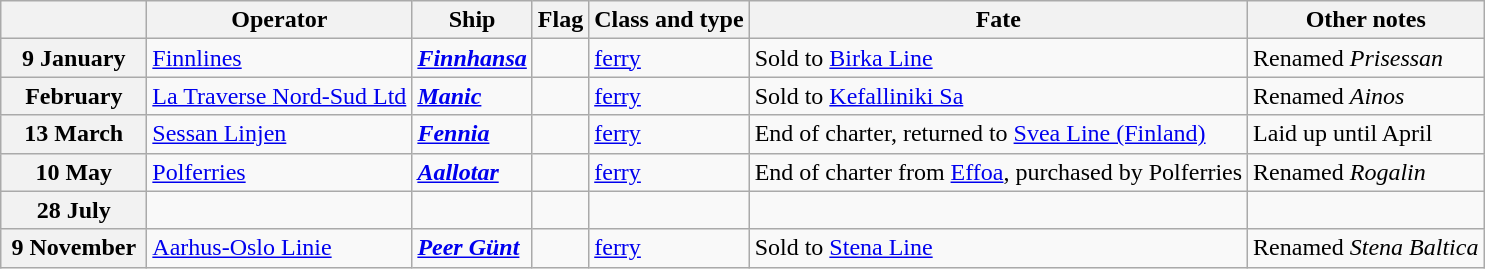<table class="wikitable">
<tr>
<th width="90"></th>
<th>Operator</th>
<th>Ship</th>
<th>Flag</th>
<th>Class and type</th>
<th>Fate</th>
<th>Other notes</th>
</tr>
<tr ---->
<th>9 January</th>
<td><a href='#'>Finnlines</a></td>
<td><strong><em><a href='#'>Finnhansa</a></em></strong></td>
<td></td>
<td><a href='#'>ferry</a></td>
<td>Sold to <a href='#'>Birka Line</a></td>
<td>Renamed <em>Prisessan</em></td>
</tr>
<tr ---->
<th>February</th>
<td><a href='#'>La Traverse Nord-Sud Ltd</a></td>
<td><strong><em><a href='#'>Manic</a></em></strong></td>
<td></td>
<td><a href='#'>ferry</a></td>
<td>Sold to <a href='#'>Kefalliniki Sa</a></td>
<td>Renamed <em>Ainos</em></td>
</tr>
<tr ---->
<th>13 March</th>
<td><a href='#'>Sessan Linjen</a></td>
<td><strong><em><a href='#'>Fennia</a></em></strong></td>
<td></td>
<td><a href='#'>ferry</a></td>
<td>End of charter, returned to <a href='#'>Svea Line (Finland)</a></td>
<td>Laid up until April</td>
</tr>
<tr ---->
<th>10 May</th>
<td><a href='#'>Polferries</a></td>
<td><strong><em><a href='#'>Aallotar</a></em></strong></td>
<td></td>
<td><a href='#'>ferry</a></td>
<td>End of charter from <a href='#'>Effoa</a>, purchased by Polferries</td>
<td>Renamed <em>Rogalin</em></td>
</tr>
<tr ---->
<th>28 July</th>
<td></td>
<td><strong></strong></td>
<td></td>
<td></td>
<td></td>
<td></td>
</tr>
<tr ---->
<th>9 November</th>
<td><a href='#'>Aarhus-Oslo Linie</a></td>
<td><strong><em><a href='#'>Peer Günt</a></em></strong></td>
<td></td>
<td><a href='#'>ferry</a></td>
<td>Sold to <a href='#'>Stena Line</a></td>
<td>Renamed <em>Stena Baltica</em></td>
</tr>
</table>
